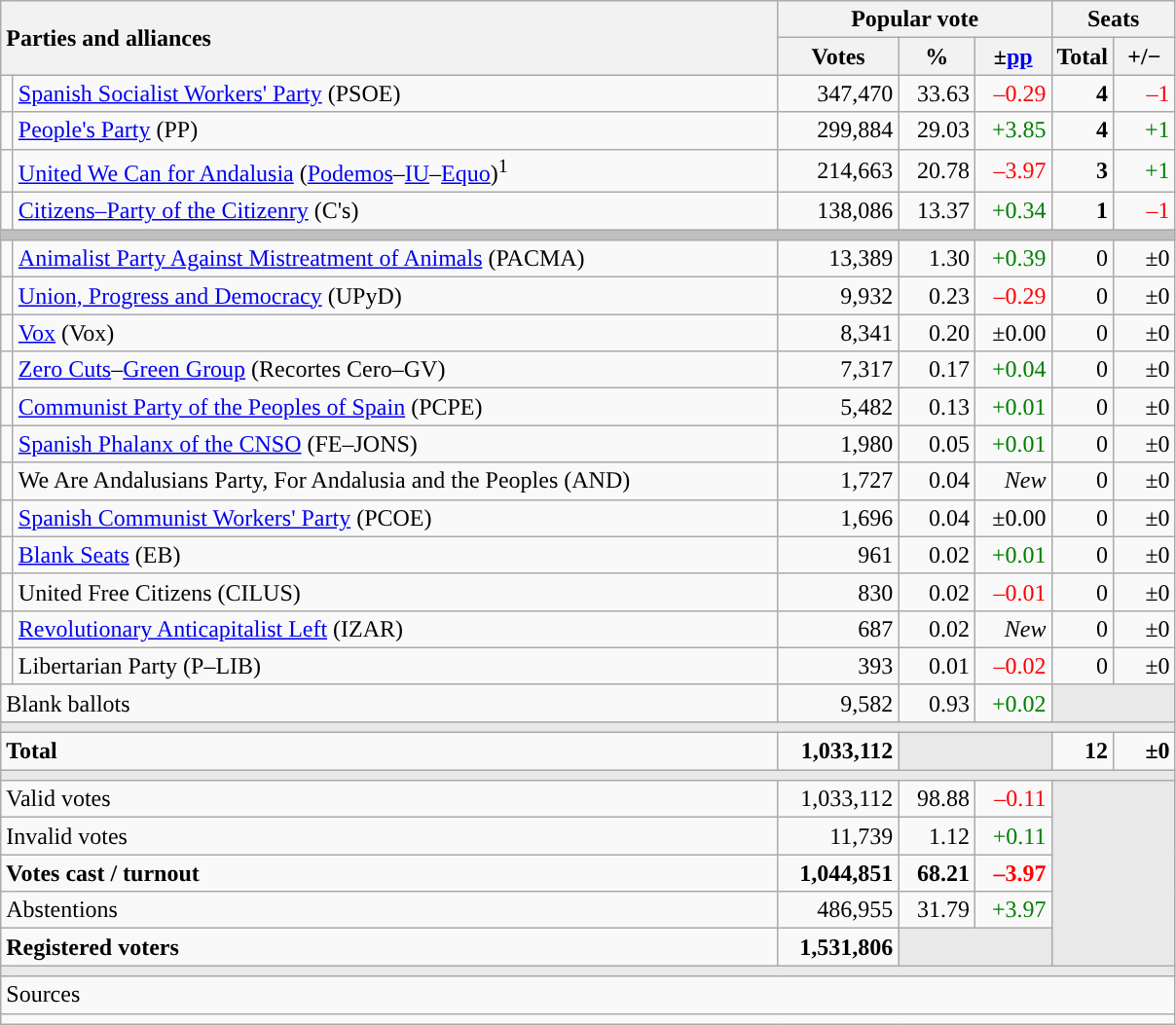<table class="wikitable" style="text-align:right;">
<tr>
<th style="text-align:left;" rowspan="2" colspan="2" width="525">Parties and alliances</th>
<th colspan="3">Popular vote</th>
<th colspan="2">Seats</th>
</tr>
<tr>
<th width="75">Votes</th>
<th width="45">%</th>
<th width="45">±<a href='#'>pp</a></th>
<th width="35">Total</th>
<th width="35">+/−</th>
</tr>
<tr>
<td width="1" style="color:inherit;background:"></td>
<td align="left"><a href='#'>Spanish Socialist Workers' Party</a> (PSOE)</td>
<td>347,470</td>
<td>33.63</td>
<td style="color:red;">–0.29</td>
<td><strong>4</strong></td>
<td style="color:red;">–1</td>
</tr>
<tr>
<td style="color:inherit;background:"></td>
<td align="left"><a href='#'>People's Party</a> (PP)</td>
<td>299,884</td>
<td>29.03</td>
<td style="color:green;">+3.85</td>
<td><strong>4</strong></td>
<td style="color:green;">+1</td>
</tr>
<tr>
<td style="color:inherit;background:"></td>
<td align="left"><a href='#'>United We Can for Andalusia</a> (<a href='#'>Podemos</a>–<a href='#'>IU</a>–<a href='#'>Equo</a>)<sup>1</sup></td>
<td>214,663</td>
<td>20.78</td>
<td style="color:red;">–3.97</td>
<td><strong>3</strong></td>
<td style="color:green;">+1</td>
</tr>
<tr>
<td style="color:inherit;background:"></td>
<td align="left"><a href='#'>Citizens–Party of the Citizenry</a> (C's)</td>
<td>138,086</td>
<td>13.37</td>
<td style="color:green;">+0.34</td>
<td><strong>1</strong></td>
<td style="color:red;">–1</td>
</tr>
<tr>
<td colspan="7" bgcolor="#C0C0C0"></td>
</tr>
<tr>
<td style="color:inherit;background:"></td>
<td align="left"><a href='#'>Animalist Party Against Mistreatment of Animals</a> (PACMA)</td>
<td>13,389</td>
<td>1.30</td>
<td style="color:green;">+0.39</td>
<td>0</td>
<td>±0</td>
</tr>
<tr>
<td style="color:inherit;background:"></td>
<td align="left"><a href='#'>Union, Progress and Democracy</a> (UPyD)</td>
<td>9,932</td>
<td>0.23</td>
<td style="color:red;">–0.29</td>
<td>0</td>
<td>±0</td>
</tr>
<tr>
<td style="color:inherit;background:"></td>
<td align="left"><a href='#'>Vox</a> (Vox)</td>
<td>8,341</td>
<td>0.20</td>
<td>±0.00</td>
<td>0</td>
<td>±0</td>
</tr>
<tr>
<td style="color:inherit;background:"></td>
<td align="left"><a href='#'>Zero Cuts</a>–<a href='#'>Green Group</a> (Recortes Cero–GV)</td>
<td>7,317</td>
<td>0.17</td>
<td style="color:green;">+0.04</td>
<td>0</td>
<td>±0</td>
</tr>
<tr>
<td style="color:inherit;background:"></td>
<td align="left"><a href='#'>Communist Party of the Peoples of Spain</a> (PCPE)</td>
<td>5,482</td>
<td>0.13</td>
<td style="color:green;">+0.01</td>
<td>0</td>
<td>±0</td>
</tr>
<tr>
<td style="color:inherit;background:"></td>
<td align="left"><a href='#'>Spanish Phalanx of the CNSO</a> (FE–JONS)</td>
<td>1,980</td>
<td>0.05</td>
<td style="color:green;">+0.01</td>
<td>0</td>
<td>±0</td>
</tr>
<tr>
<td style="color:inherit;background:"></td>
<td align="left">We Are Andalusians Party, For Andalusia and the Peoples (AND)</td>
<td>1,727</td>
<td>0.04</td>
<td><em>New</em></td>
<td>0</td>
<td>±0</td>
</tr>
<tr>
<td style="color:inherit;background:"></td>
<td align="left"><a href='#'>Spanish Communist Workers' Party</a> (PCOE)</td>
<td>1,696</td>
<td>0.04</td>
<td>±0.00</td>
<td>0</td>
<td>±0</td>
</tr>
<tr>
<td style="color:inherit;background:"></td>
<td align="left"><a href='#'>Blank Seats</a> (EB)</td>
<td>961</td>
<td>0.02</td>
<td style="color:green;">+0.01</td>
<td>0</td>
<td>±0</td>
</tr>
<tr>
<td style="color:inherit;background:"></td>
<td align="left">United Free Citizens (CILUS)</td>
<td>830</td>
<td>0.02</td>
<td style="color:red;">–0.01</td>
<td>0</td>
<td>±0</td>
</tr>
<tr>
<td style="color:inherit;background:"></td>
<td align="left"><a href='#'>Revolutionary Anticapitalist Left</a> (IZAR)</td>
<td>687</td>
<td>0.02</td>
<td><em>New</em></td>
<td>0</td>
<td>±0</td>
</tr>
<tr>
<td style="color:inherit;background:"></td>
<td align="left">Libertarian Party (P–LIB)</td>
<td>393</td>
<td>0.01</td>
<td style="color:red;">–0.02</td>
<td>0</td>
<td>±0</td>
</tr>
<tr>
<td align="left" colspan="2">Blank ballots</td>
<td>9,582</td>
<td>0.93</td>
<td style="color:green;">+0.02</td>
<td bgcolor="#E9E9E9" colspan="2"></td>
</tr>
<tr>
<td colspan="7" bgcolor="#E9E9E9"></td>
</tr>
<tr style="font-weight:bold;">
<td align="left" colspan="2">Total</td>
<td>1,033,112</td>
<td bgcolor="#E9E9E9" colspan="2"></td>
<td>12</td>
<td>±0</td>
</tr>
<tr>
<td colspan="7" bgcolor="#E9E9E9"></td>
</tr>
<tr>
<td align="left" colspan="2">Valid votes</td>
<td>1,033,112</td>
<td>98.88</td>
<td style="color:red;">–0.11</td>
<td bgcolor="#E9E9E9" colspan="2" rowspan="5"></td>
</tr>
<tr>
<td align="left" colspan="2">Invalid votes</td>
<td>11,739</td>
<td>1.12</td>
<td style="color:green;">+0.11</td>
</tr>
<tr style="font-weight:bold;">
<td align="left" colspan="2">Votes cast / turnout</td>
<td>1,044,851</td>
<td>68.21</td>
<td style="color:red;">–3.97</td>
</tr>
<tr>
<td align="left" colspan="2">Abstentions</td>
<td>486,955</td>
<td>31.79</td>
<td style="color:green;">+3.97</td>
</tr>
<tr style="font-weight:bold;">
<td align="left" colspan="2">Registered voters</td>
<td>1,531,806</td>
<td bgcolor="#E9E9E9" colspan="2"></td>
</tr>
<tr>
<td colspan="7" bgcolor="#E9E9E9"></td>
</tr>
<tr>
<td align="left" colspan="7">Sources</td>
</tr>
<tr>
<td colspan="7" style="text-align:left; max-width:790px;"></td>
</tr>
</table>
